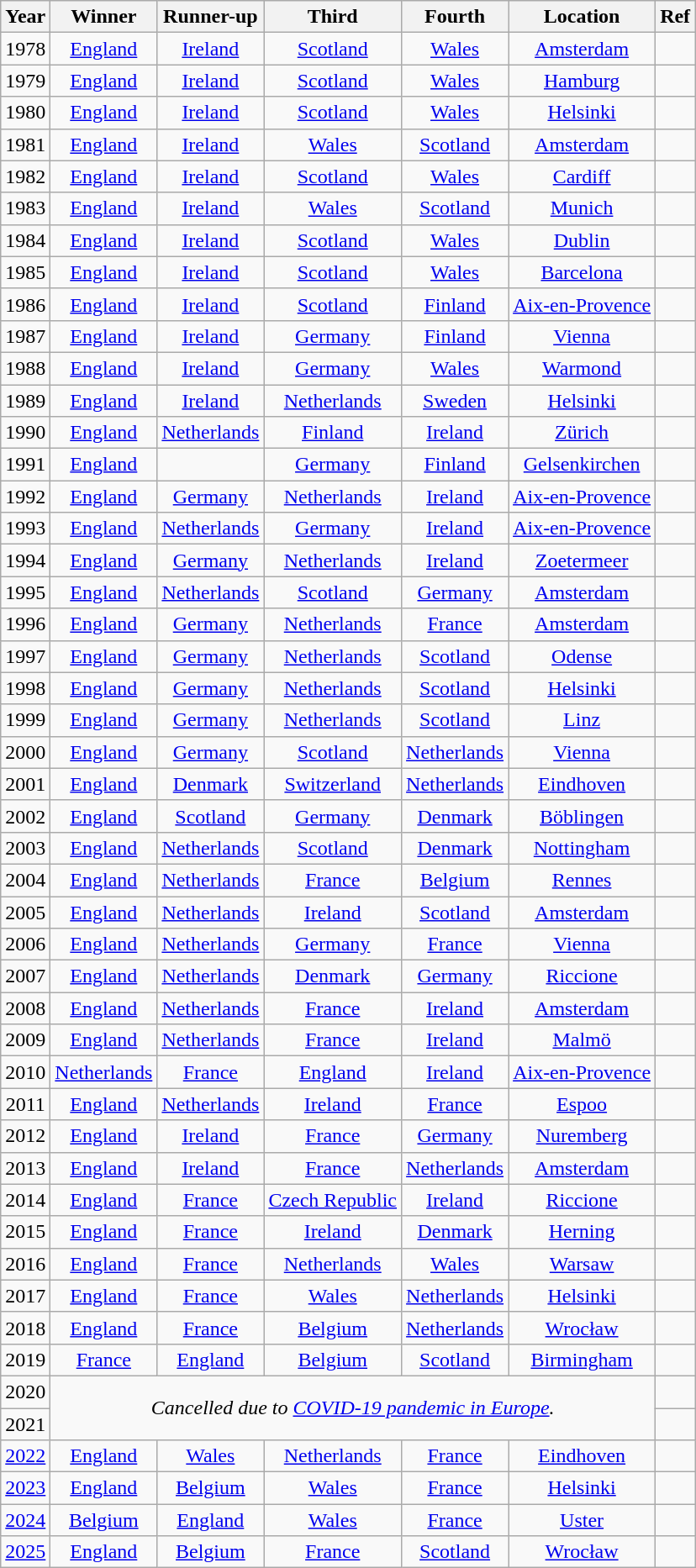<table class="wikitable" style="text-align:center">
<tr>
<th>Year</th>
<th>Winner</th>
<th>Runner-up</th>
<th>Third</th>
<th>Fourth</th>
<th>Location</th>
<th>Ref</th>
</tr>
<tr>
<td>1978</td>
<td> <a href='#'>England</a></td>
<td> <a href='#'>Ireland</a></td>
<td> <a href='#'>Scotland</a></td>
<td> <a href='#'>Wales</a></td>
<td><a href='#'>Amsterdam</a></td>
<td></td>
</tr>
<tr>
<td>1979</td>
<td> <a href='#'>England</a></td>
<td> <a href='#'>Ireland</a></td>
<td> <a href='#'>Scotland</a></td>
<td> <a href='#'>Wales</a></td>
<td><a href='#'>Hamburg</a></td>
<td></td>
</tr>
<tr>
<td>1980</td>
<td> <a href='#'>England</a></td>
<td> <a href='#'>Ireland</a></td>
<td> <a href='#'>Scotland</a></td>
<td> <a href='#'>Wales</a></td>
<td><a href='#'>Helsinki</a></td>
<td></td>
</tr>
<tr>
<td>1981</td>
<td> <a href='#'>England</a></td>
<td> <a href='#'>Ireland</a></td>
<td> <a href='#'>Wales</a></td>
<td> <a href='#'>Scotland</a></td>
<td><a href='#'>Amsterdam</a></td>
<td></td>
</tr>
<tr>
<td>1982</td>
<td> <a href='#'>England</a></td>
<td> <a href='#'>Ireland</a></td>
<td> <a href='#'>Scotland</a></td>
<td> <a href='#'>Wales</a></td>
<td><a href='#'>Cardiff</a></td>
<td></td>
</tr>
<tr>
<td>1983</td>
<td> <a href='#'>England</a></td>
<td> <a href='#'>Ireland</a></td>
<td> <a href='#'>Wales</a></td>
<td> <a href='#'>Scotland</a></td>
<td><a href='#'>Munich</a></td>
<td></td>
</tr>
<tr>
<td>1984</td>
<td> <a href='#'>England</a></td>
<td> <a href='#'>Ireland</a></td>
<td> <a href='#'>Scotland</a></td>
<td> <a href='#'>Wales</a></td>
<td><a href='#'>Dublin</a></td>
<td></td>
</tr>
<tr>
<td>1985</td>
<td> <a href='#'>England</a></td>
<td> <a href='#'>Ireland</a></td>
<td> <a href='#'>Scotland</a></td>
<td> <a href='#'>Wales</a></td>
<td><a href='#'>Barcelona</a></td>
<td></td>
</tr>
<tr>
<td>1986</td>
<td> <a href='#'>England</a></td>
<td> <a href='#'>Ireland</a></td>
<td> <a href='#'>Scotland</a></td>
<td> <a href='#'>Finland</a></td>
<td><a href='#'>Aix-en-Provence</a></td>
<td></td>
</tr>
<tr>
<td>1987</td>
<td> <a href='#'>England</a></td>
<td> <a href='#'>Ireland</a></td>
<td> <a href='#'>Germany</a></td>
<td> <a href='#'>Finland</a></td>
<td><a href='#'>Vienna</a></td>
<td></td>
</tr>
<tr>
<td>1988</td>
<td> <a href='#'>England</a></td>
<td> <a href='#'>Ireland</a></td>
<td> <a href='#'>Germany</a></td>
<td> <a href='#'>Wales</a></td>
<td><a href='#'>Warmond</a></td>
<td></td>
</tr>
<tr>
<td>1989</td>
<td> <a href='#'>England</a></td>
<td> <a href='#'>Ireland</a></td>
<td> <a href='#'>Netherlands</a></td>
<td> <a href='#'>Sweden</a></td>
<td><a href='#'>Helsinki</a></td>
<td></td>
</tr>
<tr>
<td>1990</td>
<td> <a href='#'>England</a></td>
<td> <a href='#'>Netherlands</a></td>
<td> <a href='#'>Finland</a></td>
<td> <a href='#'>Ireland</a></td>
<td><a href='#'>Zürich</a></td>
<td></td>
</tr>
<tr>
<td>1991</td>
<td> <a href='#'>England</a></td>
<td></td>
<td> <a href='#'>Germany</a></td>
<td> <a href='#'>Finland</a></td>
<td><a href='#'>Gelsenkirchen</a></td>
<td></td>
</tr>
<tr>
<td>1992</td>
<td> <a href='#'>England</a></td>
<td> <a href='#'>Germany</a></td>
<td> <a href='#'>Netherlands</a></td>
<td> <a href='#'>Ireland</a></td>
<td><a href='#'>Aix-en-Provence</a></td>
<td></td>
</tr>
<tr>
<td>1993</td>
<td> <a href='#'>England</a></td>
<td> <a href='#'>Netherlands</a></td>
<td> <a href='#'>Germany</a></td>
<td> <a href='#'>Ireland</a></td>
<td><a href='#'>Aix-en-Provence</a></td>
<td></td>
</tr>
<tr>
<td>1994</td>
<td> <a href='#'>England</a></td>
<td> <a href='#'>Germany</a></td>
<td> <a href='#'>Netherlands</a></td>
<td> <a href='#'>Ireland</a></td>
<td><a href='#'>Zoetermeer</a></td>
<td></td>
</tr>
<tr>
<td>1995</td>
<td> <a href='#'>England</a></td>
<td> <a href='#'>Netherlands</a></td>
<td> <a href='#'>Scotland</a></td>
<td> <a href='#'>Germany</a></td>
<td><a href='#'>Amsterdam</a></td>
<td></td>
</tr>
<tr>
<td>1996</td>
<td> <a href='#'>England</a></td>
<td> <a href='#'>Germany</a></td>
<td> <a href='#'>Netherlands</a></td>
<td> <a href='#'>France</a></td>
<td><a href='#'>Amsterdam</a></td>
<td></td>
</tr>
<tr>
<td>1997</td>
<td> <a href='#'>England</a></td>
<td> <a href='#'>Germany</a></td>
<td> <a href='#'>Netherlands</a></td>
<td> <a href='#'>Scotland</a></td>
<td><a href='#'>Odense</a></td>
<td></td>
</tr>
<tr>
<td>1998</td>
<td> <a href='#'>England</a></td>
<td> <a href='#'>Germany</a></td>
<td> <a href='#'>Netherlands</a></td>
<td> <a href='#'>Scotland</a></td>
<td><a href='#'>Helsinki</a></td>
<td></td>
</tr>
<tr>
<td>1999</td>
<td> <a href='#'>England</a></td>
<td> <a href='#'>Germany</a></td>
<td> <a href='#'>Netherlands</a></td>
<td> <a href='#'>Scotland</a></td>
<td><a href='#'>Linz</a></td>
<td></td>
</tr>
<tr>
<td>2000</td>
<td> <a href='#'>England</a></td>
<td> <a href='#'>Germany</a></td>
<td> <a href='#'>Scotland</a></td>
<td> <a href='#'>Netherlands</a></td>
<td><a href='#'>Vienna</a></td>
<td></td>
</tr>
<tr>
<td>2001</td>
<td> <a href='#'>England</a></td>
<td> <a href='#'>Denmark</a></td>
<td> <a href='#'>Switzerland</a></td>
<td> <a href='#'>Netherlands</a></td>
<td><a href='#'>Eindhoven</a></td>
<td></td>
</tr>
<tr>
<td>2002</td>
<td> <a href='#'>England</a></td>
<td> <a href='#'>Scotland</a></td>
<td> <a href='#'>Germany</a></td>
<td> <a href='#'>Denmark</a></td>
<td><a href='#'>Böblingen</a></td>
<td></td>
</tr>
<tr>
<td>2003</td>
<td> <a href='#'>England</a></td>
<td> <a href='#'>Netherlands</a></td>
<td> <a href='#'>Scotland</a></td>
<td> <a href='#'>Denmark</a></td>
<td><a href='#'>Nottingham</a></td>
<td></td>
</tr>
<tr>
<td>2004</td>
<td> <a href='#'>England</a></td>
<td> <a href='#'>Netherlands</a></td>
<td> <a href='#'>France</a></td>
<td> <a href='#'>Belgium</a></td>
<td><a href='#'>Rennes</a></td>
<td></td>
</tr>
<tr>
<td>2005</td>
<td> <a href='#'>England</a></td>
<td> <a href='#'>Netherlands</a></td>
<td> <a href='#'>Ireland</a></td>
<td> <a href='#'>Scotland</a></td>
<td><a href='#'>Amsterdam</a></td>
<td></td>
</tr>
<tr>
<td>2006</td>
<td> <a href='#'>England</a></td>
<td> <a href='#'>Netherlands</a></td>
<td> <a href='#'>Germany</a></td>
<td> <a href='#'>France</a></td>
<td><a href='#'>Vienna</a></td>
<td></td>
</tr>
<tr>
<td>2007</td>
<td> <a href='#'>England</a></td>
<td> <a href='#'>Netherlands</a></td>
<td> <a href='#'>Denmark</a></td>
<td> <a href='#'>Germany</a></td>
<td><a href='#'>Riccione</a></td>
<td></td>
</tr>
<tr>
<td>2008</td>
<td> <a href='#'>England</a></td>
<td> <a href='#'>Netherlands</a></td>
<td> <a href='#'>France</a></td>
<td> <a href='#'>Ireland</a></td>
<td><a href='#'>Amsterdam</a></td>
<td></td>
</tr>
<tr>
<td>2009</td>
<td> <a href='#'>England</a></td>
<td> <a href='#'>Netherlands</a></td>
<td> <a href='#'>France</a></td>
<td> <a href='#'>Ireland</a></td>
<td><a href='#'>Malmö</a></td>
<td></td>
</tr>
<tr>
<td>2010</td>
<td> <a href='#'>Netherlands</a></td>
<td> <a href='#'>France</a></td>
<td> <a href='#'>England</a></td>
<td> <a href='#'>Ireland</a></td>
<td><a href='#'>Aix-en-Provence</a></td>
<td></td>
</tr>
<tr>
<td>2011</td>
<td> <a href='#'>England</a></td>
<td> <a href='#'>Netherlands</a></td>
<td> <a href='#'>Ireland</a></td>
<td> <a href='#'>France</a></td>
<td><a href='#'>Espoo</a></td>
<td></td>
</tr>
<tr>
<td>2012</td>
<td> <a href='#'>England</a></td>
<td> <a href='#'>Ireland</a></td>
<td> <a href='#'>France</a></td>
<td> <a href='#'>Germany</a></td>
<td><a href='#'>Nuremberg</a></td>
<td></td>
</tr>
<tr>
<td>2013</td>
<td> <a href='#'>England</a></td>
<td> <a href='#'>Ireland</a></td>
<td> <a href='#'>France</a></td>
<td> <a href='#'>Netherlands</a></td>
<td><a href='#'>Amsterdam</a></td>
<td></td>
</tr>
<tr>
<td>2014</td>
<td> <a href='#'>England</a></td>
<td> <a href='#'>France</a></td>
<td> <a href='#'>Czech Republic</a></td>
<td> <a href='#'>Ireland</a></td>
<td><a href='#'>Riccione</a></td>
<td></td>
</tr>
<tr>
<td>2015</td>
<td> <a href='#'>England</a></td>
<td> <a href='#'>France</a></td>
<td> <a href='#'>Ireland</a></td>
<td> <a href='#'>Denmark</a></td>
<td><a href='#'>Herning</a></td>
<td></td>
</tr>
<tr>
<td>2016</td>
<td> <a href='#'>England</a></td>
<td> <a href='#'>France</a></td>
<td> <a href='#'>Netherlands</a></td>
<td> <a href='#'>Wales</a></td>
<td><a href='#'>Warsaw</a></td>
<td></td>
</tr>
<tr>
<td>2017</td>
<td> <a href='#'>England</a></td>
<td> <a href='#'>France</a></td>
<td> <a href='#'>Wales</a></td>
<td> <a href='#'>Netherlands</a></td>
<td><a href='#'>Helsinki</a></td>
<td></td>
</tr>
<tr>
<td>2018</td>
<td> <a href='#'>England</a></td>
<td> <a href='#'>France</a></td>
<td> <a href='#'>Belgium</a></td>
<td> <a href='#'>Netherlands</a></td>
<td><a href='#'>Wrocław</a></td>
<td></td>
</tr>
<tr>
<td>2019</td>
<td> <a href='#'>France</a></td>
<td> <a href='#'>England</a></td>
<td> <a href='#'>Belgium</a></td>
<td> <a href='#'>Scotland</a></td>
<td><a href='#'>Birmingham</a></td>
<td></td>
</tr>
<tr>
<td>2020</td>
<td rowspan="2" colspan="5" align="center"><em>Cancelled due to <a href='#'>COVID-19 pandemic in Europe</a>.</em></td>
<td></td>
</tr>
<tr>
<td>2021</td>
<td></td>
</tr>
<tr>
<td><a href='#'>2022</a></td>
<td> <a href='#'>England</a></td>
<td> <a href='#'>Wales</a></td>
<td> <a href='#'>Netherlands</a></td>
<td> <a href='#'>France</a></td>
<td><a href='#'>Eindhoven</a></td>
<td></td>
</tr>
<tr>
<td><a href='#'>2023</a></td>
<td> <a href='#'>England</a></td>
<td> <a href='#'>Belgium</a></td>
<td> <a href='#'>Wales</a></td>
<td> <a href='#'>France</a></td>
<td><a href='#'>Helsinki</a></td>
<td></td>
</tr>
<tr>
<td><a href='#'>2024</a></td>
<td> <a href='#'>Belgium</a></td>
<td> <a href='#'>England</a></td>
<td> <a href='#'>Wales</a></td>
<td> <a href='#'>France</a></td>
<td><a href='#'>Uster</a></td>
<td></td>
</tr>
<tr>
<td><a href='#'>2025</a></td>
<td> <a href='#'>England</a></td>
<td> <a href='#'>Belgium</a></td>
<td> <a href='#'>France</a></td>
<td> <a href='#'>Scotland</a></td>
<td><a href='#'>Wrocław</a></td>
<td></td>
</tr>
</table>
